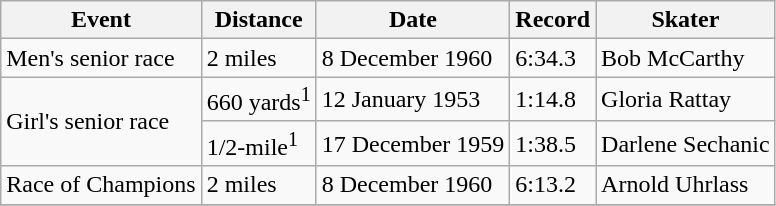<table class="wikitable" style="text-align:left;margin-left:1em;float:centre">
<tr>
<th>Event</th>
<th>Distance</th>
<th>Date</th>
<th>Record</th>
<th>Skater</th>
</tr>
<tr>
<td>Men's senior race</td>
<td>2 miles</td>
<td>8 December 1960</td>
<td>6:34.3</td>
<td>Bob McCarthy</td>
</tr>
<tr>
<td rowspan="2">Girl's senior race</td>
<td>660 yards<sup>1</sup></td>
<td>12 January 1953</td>
<td>1:14.8</td>
<td>Gloria Rattay</td>
</tr>
<tr>
<td>1/2-mile<sup>1</sup></td>
<td>17 December 1959</td>
<td>1:38.5</td>
<td>Darlene Sechanic</td>
</tr>
<tr>
<td>Race of Champions</td>
<td>2 miles</td>
<td>8 December 1960</td>
<td>6:13.2</td>
<td>Arnold Uhrlass</td>
</tr>
<tr>
</tr>
</table>
